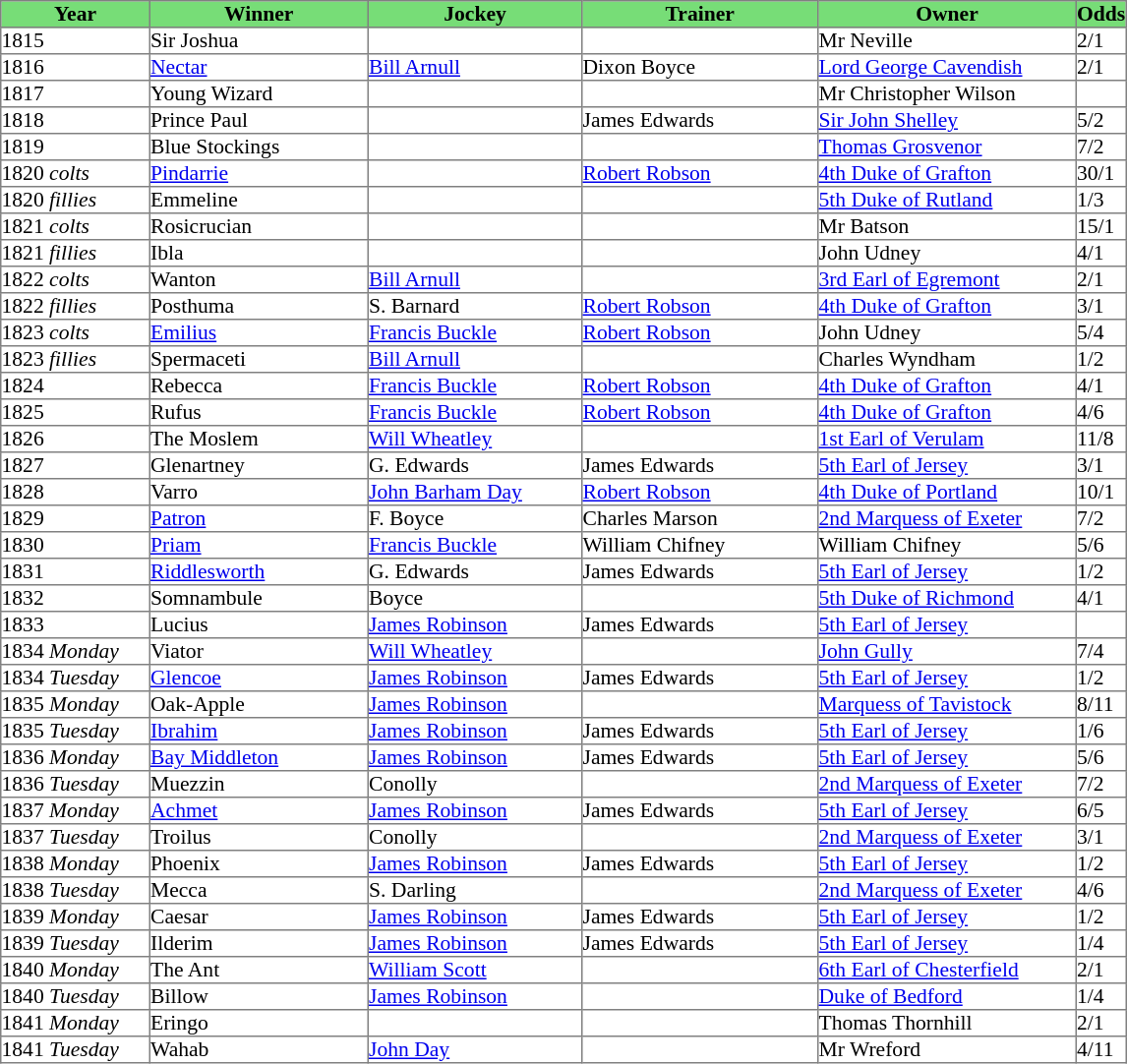<table class = "sortable" | border="1" cellpadding="0" style="border-collapse: collapse; font-size:90%">
<tr style="background:#7d7; text-align:center;">
<th>Year</th>
<th>Winner</th>
<th>Jockey</th>
<th>Trainer</th>
<th>Owner</th>
<th>Odds</th>
</tr>
<tr>
<td style="width:100px;">1815</td>
<td style="width:147px;">Sir Joshua</td>
<td style="width:144px;"></td>
<td style="width:159px;"></td>
<td style="width:174px;">Mr Neville</td>
<td>2/1</td>
</tr>
<tr>
<td>1816</td>
<td><a href='#'>Nectar</a></td>
<td><a href='#'>Bill Arnull</a></td>
<td>Dixon Boyce</td>
<td><a href='#'>Lord George Cavendish</a></td>
<td>2/1</td>
</tr>
<tr>
<td>1817</td>
<td>Young Wizard</td>
<td></td>
<td></td>
<td>Mr Christopher Wilson</td>
<td></td>
</tr>
<tr>
<td>1818</td>
<td>Prince Paul</td>
<td></td>
<td>James Edwards</td>
<td><a href='#'>Sir John Shelley</a></td>
<td>5/2</td>
</tr>
<tr>
<td>1819</td>
<td>Blue Stockings</td>
<td></td>
<td></td>
<td><a href='#'>Thomas Grosvenor</a></td>
<td>7/2</td>
</tr>
<tr>
<td>1820 <em>colts</em></td>
<td><a href='#'>Pindarrie</a></td>
<td></td>
<td><a href='#'>Robert Robson</a></td>
<td><a href='#'>4th Duke of Grafton</a></td>
<td>30/1</td>
</tr>
<tr>
<td>1820 <em>fillies</em></td>
<td>Emmeline</td>
<td></td>
<td></td>
<td><a href='#'>5th Duke of Rutland</a></td>
<td>1/3</td>
</tr>
<tr>
<td>1821 <em>colts</em></td>
<td>Rosicrucian</td>
<td></td>
<td></td>
<td>Mr Batson</td>
<td>15/1</td>
</tr>
<tr>
<td>1821 <em>fillies</em></td>
<td>Ibla</td>
<td></td>
<td></td>
<td>John Udney</td>
<td>4/1</td>
</tr>
<tr>
<td>1822 <em>colts</em></td>
<td>Wanton</td>
<td><a href='#'>Bill Arnull</a></td>
<td></td>
<td><a href='#'>3rd Earl of Egremont</a></td>
<td>2/1</td>
</tr>
<tr>
<td>1822 <em>fillies</em></td>
<td>Posthuma</td>
<td>S. Barnard</td>
<td><a href='#'>Robert Robson</a></td>
<td><a href='#'>4th Duke of Grafton</a></td>
<td>3/1</td>
</tr>
<tr>
<td>1823 <em>colts</em></td>
<td><a href='#'>Emilius</a></td>
<td><a href='#'>Francis Buckle</a></td>
<td><a href='#'>Robert Robson</a></td>
<td>John Udney</td>
<td>5/4</td>
</tr>
<tr>
<td>1823 <em>fillies</em></td>
<td>Spermaceti</td>
<td><a href='#'>Bill Arnull</a></td>
<td></td>
<td>Charles Wyndham</td>
<td>1/2</td>
</tr>
<tr>
<td>1824</td>
<td>Rebecca</td>
<td><a href='#'>Francis Buckle</a></td>
<td><a href='#'>Robert Robson</a></td>
<td><a href='#'>4th Duke of Grafton</a></td>
<td>4/1</td>
</tr>
<tr>
<td>1825</td>
<td>Rufus</td>
<td><a href='#'>Francis Buckle</a></td>
<td><a href='#'>Robert Robson</a></td>
<td><a href='#'>4th Duke of Grafton</a></td>
<td>4/6</td>
</tr>
<tr>
<td>1826</td>
<td>The Moslem</td>
<td><a href='#'>Will Wheatley</a></td>
<td></td>
<td><a href='#'>1st Earl of Verulam</a></td>
<td>11/8</td>
</tr>
<tr>
<td>1827</td>
<td>Glenartney</td>
<td>G. Edwards</td>
<td>James Edwards</td>
<td><a href='#'>5th Earl of Jersey</a></td>
<td>3/1</td>
</tr>
<tr>
<td>1828</td>
<td>Varro</td>
<td><a href='#'>John Barham Day</a></td>
<td><a href='#'>Robert Robson</a></td>
<td><a href='#'>4th Duke of Portland</a></td>
<td>10/1</td>
</tr>
<tr>
<td>1829</td>
<td><a href='#'>Patron</a></td>
<td>F. Boyce</td>
<td>Charles Marson</td>
<td><a href='#'>2nd Marquess of Exeter</a></td>
<td>7/2</td>
</tr>
<tr>
<td>1830</td>
<td><a href='#'>Priam</a></td>
<td><a href='#'>Francis Buckle</a></td>
<td>William Chifney</td>
<td>William Chifney</td>
<td>5/6</td>
</tr>
<tr>
<td>1831</td>
<td><a href='#'>Riddlesworth</a></td>
<td>G. Edwards</td>
<td>James Edwards</td>
<td><a href='#'>5th Earl of Jersey</a></td>
<td>1/2</td>
</tr>
<tr>
<td>1832</td>
<td>Somnambule</td>
<td>Boyce</td>
<td></td>
<td><a href='#'>5th Duke of Richmond</a></td>
<td>4/1</td>
</tr>
<tr>
<td>1833</td>
<td>Lucius</td>
<td><a href='#'>James Robinson</a></td>
<td>James Edwards</td>
<td><a href='#'>5th Earl of Jersey</a></td>
<td></td>
</tr>
<tr>
<td>1834 <em>Monday</em></td>
<td>Viator</td>
<td><a href='#'>Will Wheatley</a></td>
<td></td>
<td><a href='#'>John Gully</a></td>
<td>7/4</td>
</tr>
<tr>
<td>1834 <em>Tuesday</em></td>
<td><a href='#'>Glencoe</a></td>
<td><a href='#'>James Robinson</a></td>
<td>James Edwards</td>
<td><a href='#'>5th Earl of Jersey</a></td>
<td>1/2</td>
</tr>
<tr>
<td>1835 <em>Monday</em></td>
<td>Oak-Apple</td>
<td><a href='#'>James Robinson</a></td>
<td></td>
<td><a href='#'>Marquess of Tavistock</a></td>
<td>8/11</td>
</tr>
<tr>
<td>1835 <em>Tuesday</em></td>
<td><a href='#'>Ibrahim</a></td>
<td><a href='#'>James Robinson</a></td>
<td>James Edwards</td>
<td><a href='#'>5th Earl of Jersey</a></td>
<td>1/6</td>
</tr>
<tr>
<td>1836 <em>Monday</em></td>
<td><a href='#'>Bay Middleton</a></td>
<td><a href='#'>James Robinson</a></td>
<td>James Edwards</td>
<td><a href='#'>5th Earl of Jersey</a></td>
<td>5/6</td>
</tr>
<tr>
<td>1836 <em>Tuesday</em></td>
<td>Muezzin</td>
<td>Conolly</td>
<td></td>
<td><a href='#'>2nd Marquess of Exeter</a></td>
<td>7/2</td>
</tr>
<tr>
<td>1837 <em>Monday</em></td>
<td><a href='#'>Achmet</a></td>
<td><a href='#'>James Robinson</a></td>
<td>James Edwards</td>
<td><a href='#'>5th Earl of Jersey</a></td>
<td>6/5</td>
</tr>
<tr>
<td>1837 <em>Tuesday</em></td>
<td>Troilus</td>
<td>Conolly</td>
<td></td>
<td><a href='#'>2nd Marquess of Exeter</a></td>
<td>3/1</td>
</tr>
<tr>
<td>1838 <em>Monday</em></td>
<td>Phoenix</td>
<td><a href='#'>James Robinson</a></td>
<td>James Edwards</td>
<td><a href='#'>5th Earl of Jersey</a></td>
<td>1/2</td>
</tr>
<tr>
<td>1838 <em>Tuesday</em></td>
<td>Mecca</td>
<td>S. Darling</td>
<td></td>
<td><a href='#'>2nd Marquess of Exeter</a></td>
<td>4/6</td>
</tr>
<tr>
<td>1839 <em>Monday</em></td>
<td>Caesar</td>
<td><a href='#'>James Robinson</a></td>
<td>James Edwards</td>
<td><a href='#'>5th Earl of Jersey</a></td>
<td>1/2</td>
</tr>
<tr>
<td>1839 <em>Tuesday</em></td>
<td>Ilderim</td>
<td><a href='#'>James Robinson</a></td>
<td>James Edwards</td>
<td><a href='#'>5th Earl of Jersey</a></td>
<td>1/4</td>
</tr>
<tr>
<td>1840 <em>Monday</em></td>
<td>The Ant</td>
<td><a href='#'>William Scott</a></td>
<td></td>
<td><a href='#'>6th Earl of Chesterfield</a></td>
<td>2/1</td>
</tr>
<tr>
<td>1840 <em>Tuesday</em></td>
<td>Billow</td>
<td><a href='#'>James Robinson</a></td>
<td></td>
<td><a href='#'>Duke of Bedford</a></td>
<td>1/4</td>
</tr>
<tr>
<td>1841 <em>Monday</em></td>
<td>Eringo</td>
<td></td>
<td></td>
<td>Thomas Thornhill</td>
<td>2/1</td>
</tr>
<tr>
<td>1841 <em>Tuesday</em></td>
<td>Wahab</td>
<td><a href='#'>John Day</a></td>
<td></td>
<td>Mr Wreford</td>
<td>4/11</td>
</tr>
</table>
